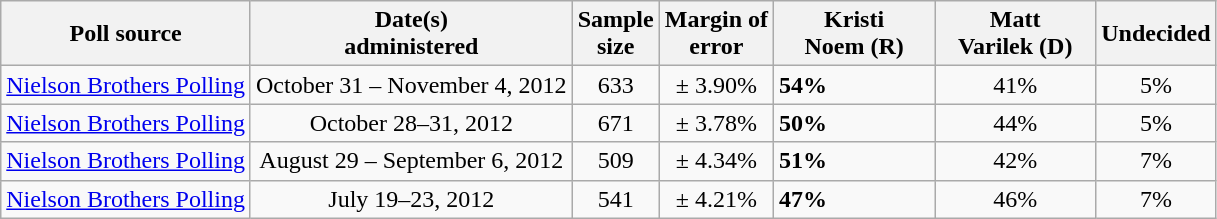<table class="wikitable">
<tr>
<th>Poll source</th>
<th>Date(s)<br>administered</th>
<th>Sample<br>size</th>
<th>Margin of<br>error</th>
<th width=100px>Kristi<br>Noem (R)</th>
<th width=100px>Matt<br>Varilek (D)</th>
<th>Undecided</th>
</tr>
<tr>
<td><a href='#'>Nielson Brothers Polling</a></td>
<td align=center>October 31 – November 4, 2012</td>
<td align=center>633</td>
<td align=center>± 3.90%</td>
<td><strong>54%</strong></td>
<td align=center>41%</td>
<td align=center>5%</td>
</tr>
<tr>
<td><a href='#'>Nielson Brothers Polling</a></td>
<td align=center>October 28–31, 2012</td>
<td align=center>671</td>
<td align=center>± 3.78%</td>
<td><strong>50%</strong></td>
<td align=center>44%</td>
<td align=center>5%</td>
</tr>
<tr>
<td><a href='#'>Nielson Brothers Polling</a></td>
<td align=center>August 29 – September 6, 2012</td>
<td align=center>509</td>
<td align=center>± 4.34%</td>
<td><strong>51%</strong></td>
<td align=center>42%</td>
<td align=center>7%</td>
</tr>
<tr>
<td><a href='#'>Nielson Brothers Polling</a></td>
<td align=center>July 19–23, 2012</td>
<td align=center>541</td>
<td align=center>± 4.21%</td>
<td><strong>47%</strong></td>
<td align=center>46%</td>
<td align=center>7%</td>
</tr>
</table>
